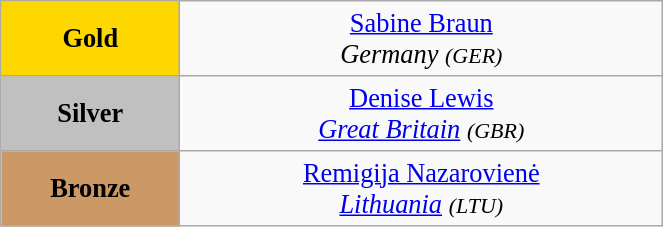<table class="wikitable" style=" text-align:center; font-size:110%;" width="35%">
<tr>
<td bgcolor="gold"><strong>Gold</strong></td>
<td> <a href='#'>Sabine Braun</a><br><em>Germany <small>(GER)</small></em></td>
</tr>
<tr>
<td bgcolor="silver"><strong>Silver</strong></td>
<td> <a href='#'>Denise Lewis</a><br><em><a href='#'>Great Britain</a> <small>(GBR)</small></em></td>
</tr>
<tr>
<td bgcolor="CC9966"><strong>Bronze</strong></td>
<td> <a href='#'>Remigija Nazarovienė</a><br><em><a href='#'>Lithuania</a> <small>(LTU)</small></em></td>
</tr>
</table>
